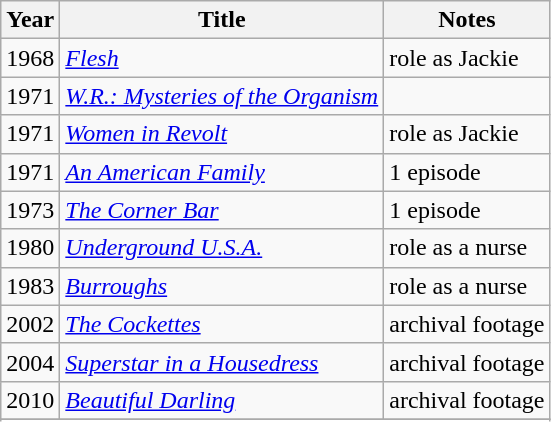<table class="wikitable sortable">
<tr>
<th>Year</th>
<th>Title</th>
<th class="unsortable">Notes</th>
</tr>
<tr>
<td>1968</td>
<td><em><a href='#'>Flesh</a></em></td>
<td>role as Jackie</td>
</tr>
<tr>
<td>1971</td>
<td><em><a href='#'>W.R.: Mysteries of the Organism</a></em></td>
<td></td>
</tr>
<tr>
<td>1971</td>
<td><em><a href='#'>Women in Revolt</a></em></td>
<td>role as Jackie</td>
</tr>
<tr>
<td>1971</td>
<td><em><a href='#'>An American Family</a></em></td>
<td>1 episode</td>
</tr>
<tr>
<td>1973</td>
<td><em><a href='#'>The Corner Bar</a></em></td>
<td>1 episode</td>
</tr>
<tr>
<td>1980</td>
<td><em><a href='#'>Underground U.S.A.</a></em></td>
<td>role as a nurse</td>
</tr>
<tr>
<td>1983</td>
<td><em><a href='#'>Burroughs</a></em></td>
<td>role as a nurse</td>
</tr>
<tr>
<td>2002</td>
<td><em><a href='#'>The Cockettes</a></em></td>
<td>archival footage</td>
</tr>
<tr>
<td>2004</td>
<td><em><a href='#'>Superstar in a Housedress</a></em></td>
<td>archival footage</td>
</tr>
<tr>
<td>2010</td>
<td><em><a href='#'>Beautiful Darling</a></em></td>
<td>archival footage</td>
</tr>
<tr>
</tr>
<tr>
</tr>
</table>
